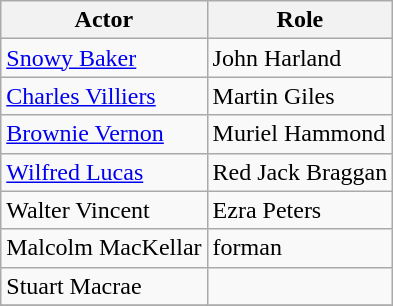<table class="wikitable">
<tr>
<th>Actor</th>
<th>Role</th>
</tr>
<tr>
<td><a href='#'>Snowy Baker</a></td>
<td>John Harland</td>
</tr>
<tr>
<td><a href='#'>Charles Villiers</a></td>
<td>Martin Giles</td>
</tr>
<tr>
<td><a href='#'>Brownie Vernon</a></td>
<td>Muriel Hammond</td>
</tr>
<tr>
<td><a href='#'>Wilfred Lucas</a></td>
<td>Red Jack Braggan</td>
</tr>
<tr>
<td>Walter Vincent</td>
<td>Ezra Peters</td>
</tr>
<tr>
<td>Malcolm MacKellar</td>
<td>forman</td>
</tr>
<tr>
<td>Stuart Macrae</td>
<td></td>
</tr>
<tr>
</tr>
</table>
